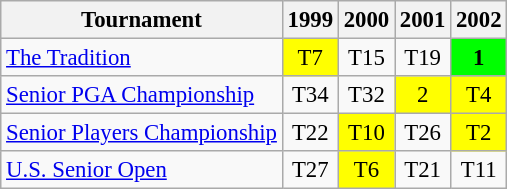<table class="wikitable" style="font-size:95%;text-align:center;">
<tr>
<th>Tournament</th>
<th>1999</th>
<th>2000</th>
<th>2001</th>
<th>2002</th>
</tr>
<tr>
<td align=left><a href='#'>The Tradition</a></td>
<td style="background:yellow;">T7</td>
<td>T15</td>
<td>T19</td>
<td style="background:lime;"><strong>1</strong></td>
</tr>
<tr>
<td align=left><a href='#'>Senior PGA Championship</a></td>
<td>T34</td>
<td>T32</td>
<td style="background:yellow;">2</td>
<td style="background:yellow;">T4</td>
</tr>
<tr>
<td align=left><a href='#'>Senior Players Championship</a></td>
<td>T22</td>
<td style="background:yellow;">T10</td>
<td>T26</td>
<td style="background:yellow;">T2</td>
</tr>
<tr>
<td align=left><a href='#'>U.S. Senior Open</a></td>
<td>T27</td>
<td style="background:yellow;">T6</td>
<td>T21</td>
<td>T11</td>
</tr>
</table>
